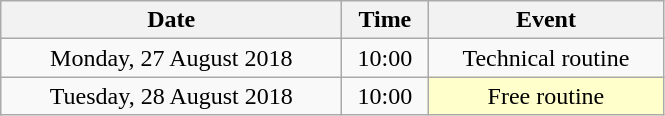<table class = "wikitable" style="text-align:center;">
<tr>
<th width=220>Date</th>
<th width=50>Time</th>
<th width=150>Event</th>
</tr>
<tr>
<td>Monday, 27 August 2018</td>
<td>10:00</td>
<td>Technical routine</td>
</tr>
<tr>
<td>Tuesday, 28 August 2018</td>
<td>10:00</td>
<td bgcolor=ffffcc>Free routine</td>
</tr>
</table>
